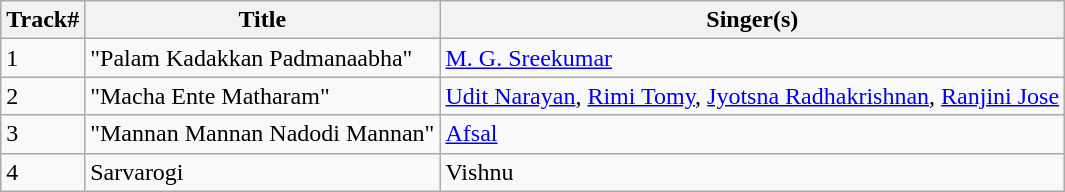<table class="wikitable">
<tr>
<th>Track#</th>
<th>Title</th>
<th>Singer(s)</th>
</tr>
<tr>
<td>1</td>
<td>"Palam Kadakkan Padmanaabha"</td>
<td><a href='#'>M. G. Sreekumar</a></td>
</tr>
<tr>
<td>2</td>
<td>"Macha Ente Matharam"</td>
<td><a href='#'>Udit Narayan</a>, <a href='#'>Rimi Tomy</a>, <a href='#'>Jyotsna Radhakrishnan</a>, <a href='#'>Ranjini Jose</a></td>
</tr>
<tr>
<td>3</td>
<td>"Mannan Mannan Nadodi Mannan"</td>
<td><a href='#'>Afsal</a></td>
</tr>
<tr>
<td>4</td>
<td>Sarvarogi</td>
<td>Vishnu</td>
</tr>
</table>
